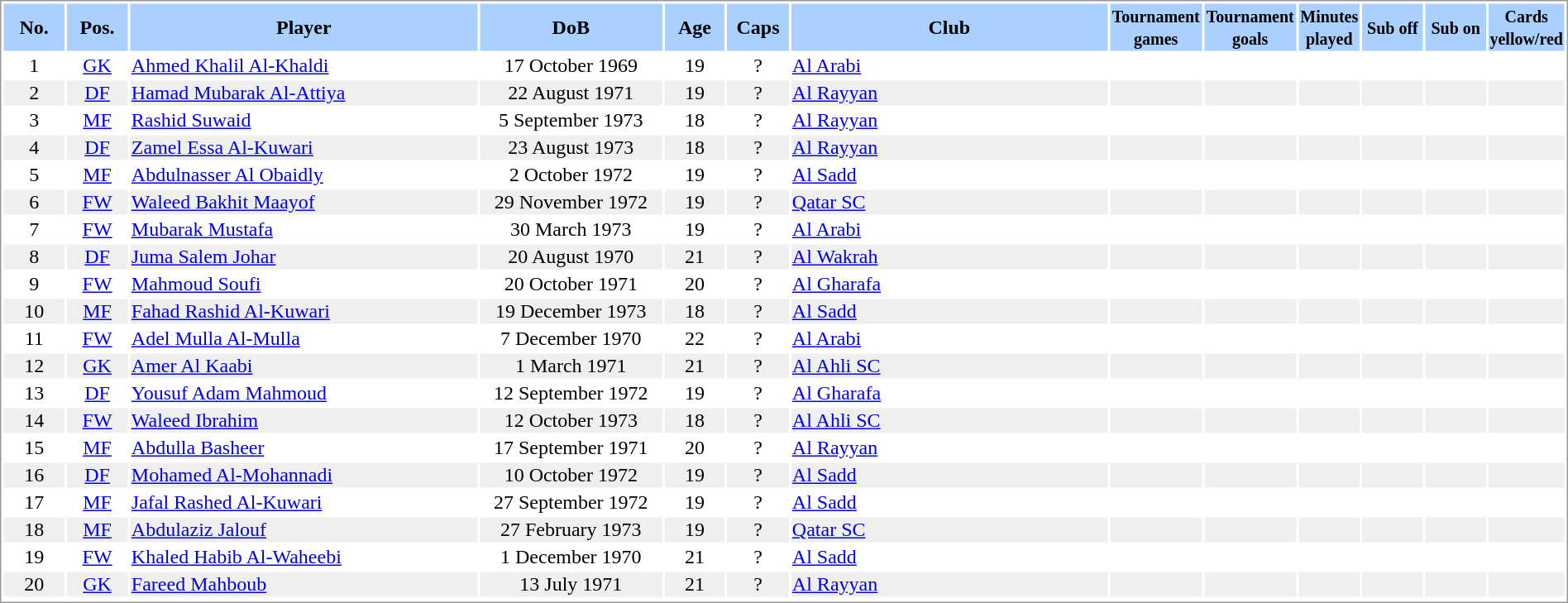<table border="0" width="100%" style="border: 1px solid #999; background-color:#FFFFFF; text-align:center">
<tr align="center" bgcolor="#AAD0FF">
<th width=4%>No.</th>
<th width=4%>Pos.</th>
<th width=23%>Player</th>
<th width=12%>DoB</th>
<th width=4%>Age</th>
<th width=4%>Caps</th>
<th width=21%>Club</th>
<th width=6%><small>Tournament<br>games</small></th>
<th width=6%><small>Tournament<br>goals</small></th>
<th width=4%><small>Minutes<br>played</small></th>
<th width=4%><small>Sub off</small></th>
<th width=4%><small>Sub on</small></th>
<th width=4%><small>Cards<br>yellow/red</small></th>
</tr>
<tr>
<td>1</td>
<td><a href='#'>GK</a></td>
<td align="left"><a href='#'>Ahmed Khalil Al-Khaldi</a></td>
<td>17 October 1969</td>
<td>19</td>
<td>?</td>
<td align="left"> <a href='#'>Al Arabi</a></td>
<td></td>
<td></td>
<td></td>
<td></td>
<td></td>
<td></td>
</tr>
<tr bgcolor="#EFEFEF">
<td>2</td>
<td><a href='#'>DF</a></td>
<td align="left"><a href='#'>Hamad Mubarak Al-Attiya</a></td>
<td>22 August 1971</td>
<td>19</td>
<td>?</td>
<td align="left"> <a href='#'>Al Rayyan</a></td>
<td></td>
<td></td>
<td></td>
<td></td>
<td></td>
<td></td>
</tr>
<tr>
<td>3</td>
<td><a href='#'>MF</a></td>
<td align="left"><a href='#'>Rashid Suwaid</a></td>
<td>5 September 1973</td>
<td>18</td>
<td>?</td>
<td align="left"> <a href='#'>Al Rayyan</a></td>
<td></td>
<td></td>
<td></td>
<td></td>
<td></td>
<td></td>
</tr>
<tr bgcolor="#EFEFEF">
<td>4</td>
<td><a href='#'>DF</a></td>
<td align="left"><a href='#'>Zamel Essa Al-Kuwari</a></td>
<td>23 August 1973</td>
<td>18</td>
<td>?</td>
<td align="left"> <a href='#'>Al Rayyan</a></td>
<td></td>
<td></td>
<td></td>
<td></td>
<td></td>
<td></td>
</tr>
<tr>
<td>5</td>
<td><a href='#'>MF</a></td>
<td align="left"><a href='#'>Abdulnasser Al Obaidly</a></td>
<td>2 October 1972</td>
<td>19</td>
<td>?</td>
<td align="left"> <a href='#'>Al Sadd</a></td>
<td></td>
<td></td>
<td></td>
<td></td>
<td></td>
<td></td>
</tr>
<tr bgcolor="#EFEFEF">
<td>6</td>
<td><a href='#'>FW</a></td>
<td align="left"><a href='#'>Waleed Bakhit Maayof</a></td>
<td>29 November 1972</td>
<td>19</td>
<td>?</td>
<td align="left"> <a href='#'>Qatar SC</a></td>
<td></td>
<td></td>
<td></td>
<td></td>
<td></td>
<td></td>
</tr>
<tr>
<td>7</td>
<td><a href='#'>FW</a></td>
<td align="left"><a href='#'>Mubarak Mustafa</a></td>
<td>30 March 1973</td>
<td>19</td>
<td>?</td>
<td align="left"> <a href='#'>Al Arabi</a></td>
<td></td>
<td></td>
<td></td>
<td></td>
<td></td>
<td></td>
</tr>
<tr bgcolor="#EFEFEF">
<td>8</td>
<td><a href='#'>DF</a></td>
<td align="left"><a href='#'>Juma Salem Johar</a></td>
<td>20 August 1970</td>
<td>21</td>
<td>?</td>
<td align="left"> <a href='#'>Al Wakrah</a></td>
<td></td>
<td></td>
<td></td>
<td></td>
<td></td>
<td></td>
</tr>
<tr>
<td>9</td>
<td><a href='#'>FW</a></td>
<td align="left"><a href='#'>Mahmoud Soufi</a></td>
<td>20 October 1971</td>
<td>20</td>
<td>?</td>
<td align="left"> <a href='#'>Al Gharafa</a></td>
<td></td>
<td></td>
<td></td>
<td></td>
<td></td>
<td></td>
</tr>
<tr bgcolor="#EFEFEF">
<td>10</td>
<td><a href='#'>MF</a></td>
<td align="left"><a href='#'>Fahad Rashid Al-Kuwari</a></td>
<td>19 December 1973</td>
<td>18</td>
<td>?</td>
<td align="left"> <a href='#'>Al Sadd</a></td>
<td></td>
<td></td>
<td></td>
<td></td>
<td></td>
<td></td>
</tr>
<tr>
<td>11</td>
<td><a href='#'>FW</a></td>
<td align="left"><a href='#'>Adel Mulla Al-Mulla</a></td>
<td>7 December 1970</td>
<td>22</td>
<td>?</td>
<td align="left"> <a href='#'>Al Arabi</a></td>
<td></td>
<td></td>
<td></td>
<td></td>
<td></td>
<td></td>
</tr>
<tr bgcolor="#EFEFEF">
<td>12</td>
<td><a href='#'>GK</a></td>
<td align="left"><a href='#'>Amer Al Kaabi</a></td>
<td>1 March 1971</td>
<td>21</td>
<td>?</td>
<td align="left"> <a href='#'>Al Ahli SC</a></td>
<td></td>
<td></td>
<td></td>
<td></td>
<td></td>
<td></td>
</tr>
<tr>
<td>13</td>
<td><a href='#'>DF</a></td>
<td align="left"><a href='#'>Yousuf Adam Mahmoud</a></td>
<td>12 September 1972</td>
<td>19</td>
<td>?</td>
<td align="left"> <a href='#'>Al Gharafa</a></td>
<td></td>
<td></td>
<td></td>
<td></td>
<td></td>
<td></td>
</tr>
<tr bgcolor="#EFEFEF">
<td>14</td>
<td><a href='#'>FW</a></td>
<td align="left"><a href='#'>Waleed Ibrahim</a></td>
<td>12 October 1973</td>
<td>18</td>
<td>?</td>
<td align="left"> <a href='#'>Al Ahli SC</a></td>
<td></td>
<td></td>
<td></td>
<td></td>
<td></td>
<td></td>
</tr>
<tr>
<td>15</td>
<td><a href='#'>MF</a></td>
<td align="left"><a href='#'>Abdulla Basheer</a></td>
<td>17 September 1971</td>
<td>20</td>
<td>?</td>
<td align="left"> <a href='#'>Al Rayyan</a></td>
<td></td>
<td></td>
<td></td>
<td></td>
<td></td>
<td></td>
</tr>
<tr bgcolor="#EFEFEF">
<td>16</td>
<td><a href='#'>DF</a></td>
<td align="left"><a href='#'>Mohamed Al-Mohannadi</a></td>
<td>10 October 1972</td>
<td>19</td>
<td>?</td>
<td align="left"> <a href='#'>Al Sadd</a></td>
<td></td>
<td></td>
<td></td>
<td></td>
<td></td>
<td></td>
</tr>
<tr>
<td>17</td>
<td><a href='#'>MF</a></td>
<td align="left"><a href='#'>Jafal Rashed Al-Kuwari</a></td>
<td>27 September 1972</td>
<td>19</td>
<td>?</td>
<td align="left"> <a href='#'>Al Sadd</a></td>
<td></td>
<td></td>
<td></td>
<td></td>
<td></td>
<td></td>
</tr>
<tr bgcolor="#EFEFEF">
<td>18</td>
<td><a href='#'>MF</a></td>
<td align="left"><a href='#'>Abdulaziz Jalouf</a></td>
<td>27 February 1973</td>
<td>19</td>
<td>?</td>
<td align="left"> <a href='#'>Qatar SC</a></td>
<td></td>
<td></td>
<td></td>
<td></td>
<td></td>
<td></td>
</tr>
<tr>
<td>19</td>
<td><a href='#'>FW</a></td>
<td align="left"><a href='#'>Khaled Habib Al-Waheebi</a></td>
<td>1 December 1970</td>
<td>21</td>
<td>?</td>
<td align="left"> <a href='#'>Al Sadd</a></td>
<td></td>
<td></td>
<td></td>
<td></td>
<td></td>
<td></td>
</tr>
<tr bgcolor="#EFEFEF">
<td>20</td>
<td><a href='#'>GK</a></td>
<td align="left"><a href='#'>Fareed Mahboub</a></td>
<td>13 July 1971</td>
<td>21</td>
<td>?</td>
<td align="left"> <a href='#'>Al Rayyan</a></td>
<td></td>
<td></td>
<td></td>
<td></td>
<td></td>
<td></td>
</tr>
<tr>
</tr>
</table>
